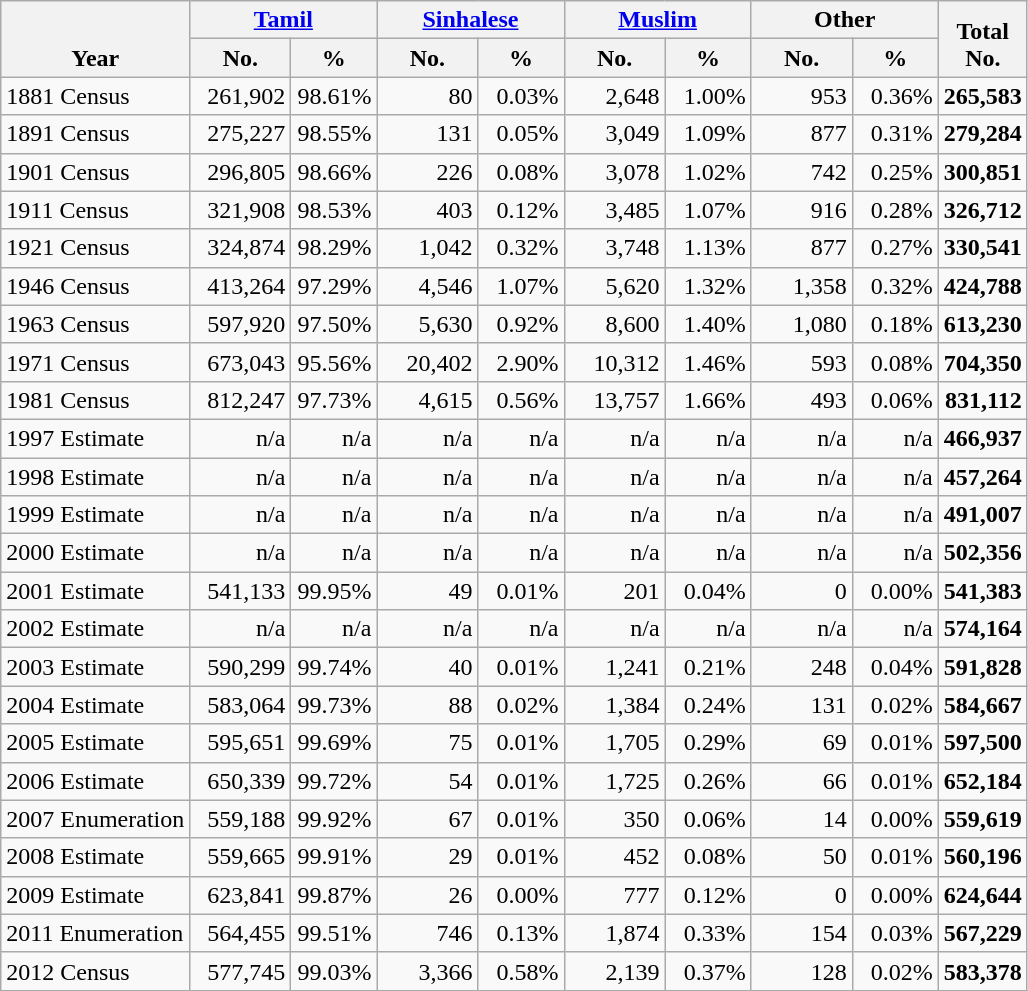<table class="wikitable" style="text-align:right;">
<tr>
<th style="vertical-align:bottom;" rowspan=2>Year</th>
<th colspan=2><a href='#'>Tamil</a></th>
<th colspan=2><a href='#'>Sinhalese</a></th>
<th colspan=2><a href='#'>Muslim</a></th>
<th colspan=2>Other</th>
<th style="vertical-align:bottom;" rowspan=2><strong>Total</strong><br><strong>No.</strong></th>
</tr>
<tr>
<th style="width:60px;">No.</th>
<th style="width:50px;">%</th>
<th style="width:60px;">No.</th>
<th style="width:50px;">%</th>
<th style="width:60px;">No.</th>
<th style="width:50px;">%</th>
<th style="width:60px;">No.</th>
<th style="width:50px;">%</th>
</tr>
<tr>
<td align=left>1881 Census</td>
<td>261,902</td>
<td>98.61%</td>
<td>80</td>
<td>0.03%</td>
<td>2,648</td>
<td>1.00%</td>
<td>953</td>
<td>0.36%</td>
<td><strong>265,583</strong></td>
</tr>
<tr>
<td align=left>1891 Census</td>
<td>275,227</td>
<td>98.55%</td>
<td>131</td>
<td>0.05%</td>
<td>3,049</td>
<td>1.09%</td>
<td>877</td>
<td>0.31%</td>
<td><strong>279,284</strong></td>
</tr>
<tr>
<td align=left>1901 Census</td>
<td>296,805</td>
<td>98.66%</td>
<td>226</td>
<td>0.08%</td>
<td>3,078</td>
<td>1.02%</td>
<td>742</td>
<td>0.25%</td>
<td><strong>300,851</strong></td>
</tr>
<tr>
<td align=left>1911 Census</td>
<td>321,908</td>
<td>98.53%</td>
<td>403</td>
<td>0.12%</td>
<td>3,485</td>
<td>1.07%</td>
<td>916</td>
<td>0.28%</td>
<td><strong>326,712</strong></td>
</tr>
<tr>
<td align=left>1921 Census</td>
<td>324,874</td>
<td>98.29%</td>
<td>1,042</td>
<td>0.32%</td>
<td>3,748</td>
<td>1.13%</td>
<td>877</td>
<td>0.27%</td>
<td><strong>330,541</strong></td>
</tr>
<tr>
<td align=left>1946 Census</td>
<td>413,264</td>
<td>97.29%</td>
<td>4,546</td>
<td>1.07%</td>
<td>5,620</td>
<td>1.32%</td>
<td>1,358</td>
<td>0.32%</td>
<td><strong>424,788</strong></td>
</tr>
<tr>
<td align=left>1963 Census</td>
<td>597,920</td>
<td>97.50%</td>
<td>5,630</td>
<td>0.92%</td>
<td>8,600</td>
<td>1.40%</td>
<td>1,080</td>
<td>0.18%</td>
<td><strong>613,230</strong></td>
</tr>
<tr>
<td align=left>1971 Census</td>
<td>673,043</td>
<td>95.56%</td>
<td>20,402</td>
<td>2.90%</td>
<td>10,312</td>
<td>1.46%</td>
<td>593</td>
<td>0.08%</td>
<td><strong>704,350</strong></td>
</tr>
<tr>
<td align=left>1981 Census</td>
<td>812,247</td>
<td>97.73%</td>
<td>4,615</td>
<td>0.56%</td>
<td>13,757</td>
<td>1.66%</td>
<td>493</td>
<td>0.06%</td>
<td><strong>831,112</strong></td>
</tr>
<tr>
<td align=left>1997 Estimate</td>
<td>n/a</td>
<td>n/a</td>
<td>n/a</td>
<td>n/a</td>
<td>n/a</td>
<td>n/a</td>
<td>n/a</td>
<td>n/a</td>
<td><strong>466,937</strong></td>
</tr>
<tr>
<td align=left>1998 Estimate</td>
<td>n/a</td>
<td>n/a</td>
<td>n/a</td>
<td>n/a</td>
<td>n/a</td>
<td>n/a</td>
<td>n/a</td>
<td>n/a</td>
<td><strong>457,264</strong></td>
</tr>
<tr>
<td align=left>1999 Estimate</td>
<td>n/a</td>
<td>n/a</td>
<td>n/a</td>
<td>n/a</td>
<td>n/a</td>
<td>n/a</td>
<td>n/a</td>
<td>n/a</td>
<td><strong>491,007</strong></td>
</tr>
<tr>
<td align=left>2000 Estimate</td>
<td>n/a</td>
<td>n/a</td>
<td>n/a</td>
<td>n/a</td>
<td>n/a</td>
<td>n/a</td>
<td>n/a</td>
<td>n/a</td>
<td><strong>502,356</strong></td>
</tr>
<tr>
<td align=left>2001 Estimate</td>
<td>541,133</td>
<td>99.95%</td>
<td>49</td>
<td>0.01%</td>
<td>201</td>
<td>0.04%</td>
<td>0</td>
<td>0.00%</td>
<td><strong>541,383</strong></td>
</tr>
<tr>
<td align=left>2002 Estimate</td>
<td>n/a</td>
<td>n/a</td>
<td>n/a</td>
<td>n/a</td>
<td>n/a</td>
<td>n/a</td>
<td>n/a</td>
<td>n/a</td>
<td><strong>574,164</strong></td>
</tr>
<tr>
<td align=left>2003 Estimate</td>
<td>590,299</td>
<td>99.74%</td>
<td>40</td>
<td>0.01%</td>
<td>1,241</td>
<td>0.21%</td>
<td>248</td>
<td>0.04%</td>
<td><strong>591,828</strong></td>
</tr>
<tr>
<td align=left>2004 Estimate</td>
<td>583,064</td>
<td>99.73%</td>
<td>88</td>
<td>0.02%</td>
<td>1,384</td>
<td>0.24%</td>
<td>131</td>
<td>0.02%</td>
<td><strong>584,667</strong></td>
</tr>
<tr>
<td align=left>2005 Estimate</td>
<td>595,651</td>
<td>99.69%</td>
<td>75</td>
<td>0.01%</td>
<td>1,705</td>
<td>0.29%</td>
<td>69</td>
<td>0.01%</td>
<td><strong>597,500</strong></td>
</tr>
<tr>
<td align=left>2006 Estimate</td>
<td>650,339</td>
<td>99.72%</td>
<td>54</td>
<td>0.01%</td>
<td>1,725</td>
<td>0.26%</td>
<td>66</td>
<td>0.01%</td>
<td><strong>652,184</strong></td>
</tr>
<tr>
<td align=left>2007 Enumeration</td>
<td>559,188</td>
<td>99.92%</td>
<td>67</td>
<td>0.01%</td>
<td>350</td>
<td>0.06%</td>
<td>14</td>
<td>0.00%</td>
<td><strong>559,619</strong></td>
</tr>
<tr>
<td align=left>2008 Estimate</td>
<td>559,665</td>
<td>99.91%</td>
<td>29</td>
<td>0.01%</td>
<td>452</td>
<td>0.08%</td>
<td>50</td>
<td>0.01%</td>
<td><strong>560,196</strong></td>
</tr>
<tr>
<td align=left>2009 Estimate</td>
<td>623,841</td>
<td>99.87%</td>
<td>26</td>
<td>0.00%</td>
<td>777</td>
<td>0.12%</td>
<td>0</td>
<td>0.00%</td>
<td><strong>624,644</strong></td>
</tr>
<tr>
<td align=left>2011 Enumeration</td>
<td>564,455</td>
<td>99.51%</td>
<td>746</td>
<td>0.13%</td>
<td>1,874</td>
<td>0.33%</td>
<td>154</td>
<td>0.03%</td>
<td><strong>567,229</strong></td>
</tr>
<tr>
<td align=left>2012 Census</td>
<td>577,745</td>
<td>99.03%</td>
<td>3,366</td>
<td>0.58%</td>
<td>2,139</td>
<td>0.37%</td>
<td>128</td>
<td>0.02%</td>
<td><strong>583,378</strong></td>
</tr>
</table>
